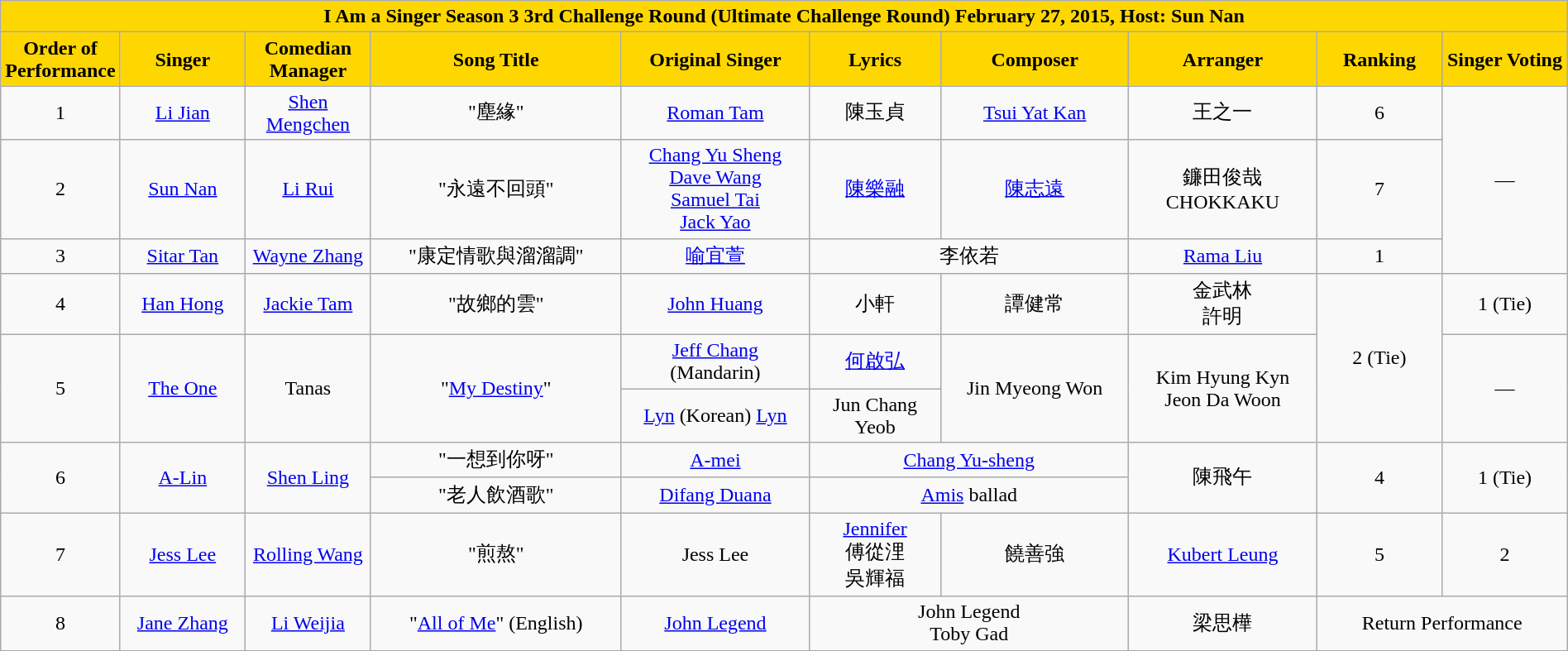<table class="wikitable sortable mw-collapsible" width="100%" style="text-align:center">
<tr align=center style="background:gold">
<td colspan="10"><div> <strong>I Am a Singer Season 3 3rd Challenge Round (Ultimate Challenge Round) February 27, 2015, Host: Sun Nan</strong></div></td>
</tr>
<tr align=center style="background:gold">
<td style="width:7%"><strong>Order of Performance</strong></td>
<td style="width:8%"><strong>Singer</strong></td>
<td style="width:8%"><strong>Comedian Manager</strong></td>
<td style="width:16%"><strong>Song Title</strong></td>
<td style="width:12%"><strong>Original Singer</strong></td>
<td style=width:15%"><strong>Lyrics</strong></td>
<td style="width:12%"><strong>Composer</strong></td>
<td style="width:12%"><strong>Arranger</strong></td>
<td style="width:8%"><strong>Ranking</strong></td>
<td style="width:8%"><strong>Singer Voting</strong></td>
</tr>
<tr>
<td>1</td>
<td><a href='#'>Li Jian</a></td>
<td><a href='#'>Shen Mengchen</a></td>
<td>"塵緣"</td>
<td><a href='#'>Roman Tam</a></td>
<td>陳玉貞</td>
<td><a href='#'>Tsui Yat Kan</a></td>
<td>王之一</td>
<td>6</td>
<td rowspan="3">—</td>
</tr>
<tr>
<td>2</td>
<td><a href='#'>Sun Nan</a></td>
<td><a href='#'>Li Rui</a></td>
<td>"永遠不回頭"</td>
<td><a href='#'>Chang Yu Sheng</a><br><a href='#'>Dave Wang</a><br><a href='#'>Samuel Tai</a><br><a href='#'>Jack Yao</a></td>
<td><a href='#'>陳樂融</a></td>
<td><a href='#'>陳志遠</a></td>
<td>鐮田俊哉<br>CHOKKAKU</td>
<td>7</td>
</tr>
<tr>
<td>3</td>
<td><a href='#'>Sitar Tan</a></td>
<td><a href='#'>Wayne Zhang</a></td>
<td>"康定情歌與溜溜調"</td>
<td><a href='#'>喻宜萱</a></td>
<td colspan="2">李依若</td>
<td><a href='#'>Rama Liu</a></td>
<td>1</td>
</tr>
<tr>
<td>4</td>
<td><a href='#'>Han Hong</a></td>
<td><a href='#'>Jackie Tam</a></td>
<td>"故鄉的雲"</td>
<td><a href='#'>John Huang</a></td>
<td>小軒</td>
<td>譚健常</td>
<td>金武林<br>許明</td>
<td rowspan="3">2 (Tie)</td>
<td>1 (Tie)</td>
</tr>
<tr>
<td rowspan="2">5</td>
<td rowspan="2"><a href='#'>The One</a></td>
<td rowspan="2">Tanas</td>
<td rowspan="2">"<a href='#'>My Destiny</a>"</td>
<td><a href='#'>Jeff Chang</a> (Mandarin)</td>
<td><a href='#'>何啟弘</a></td>
<td rowspan="2">Jin Myeong Won</td>
<td rowspan="2">Kim Hyung Kyn<br>Jeon Da Woon</td>
<td rowspan="2">—</td>
</tr>
<tr>
<td><a href='#'>Lyn</a> (Korean) <a href='#'>Lyn</a></td>
<td>Jun Chang Yeob</td>
</tr>
<tr>
<td rowspan="2">6</td>
<td rowspan="2"><a href='#'>A-Lin</a></td>
<td rowspan="2"><a href='#'>Shen Ling</a></td>
<td>"一想到你呀"</td>
<td><a href='#'>A-mei</a></td>
<td colspan="2"><a href='#'>Chang Yu-sheng</a></td>
<td rowspan="2">陳飛午</td>
<td rowspan="2">4</td>
<td rowspan="2">1 (Tie)</td>
</tr>
<tr>
<td>"老人飲酒歌"</td>
<td><a href='#'>Difang Duana</a></td>
<td colspan="2"><a href='#'>Amis</a> ballad</td>
</tr>
<tr>
<td>7</td>
<td><a href='#'>Jess Lee</a></td>
<td><a href='#'>Rolling Wang</a></td>
<td>"煎熬"</td>
<td>Jess Lee</td>
<td><a href='#'>Jennifer</a><br>傅從浬<br>吳輝福</td>
<td>饒善強</td>
<td><a href='#'>Kubert Leung</a></td>
<td>5</td>
<td>2</td>
</tr>
<tr>
<td>8</td>
<td><a href='#'>Jane Zhang</a></td>
<td><a href='#'>Li Weijia</a></td>
<td>"<a href='#'>All of Me</a>" (English)</td>
<td><a href='#'>John Legend</a></td>
<td colspan="2">John Legend<br>Toby Gad</td>
<td>梁思樺</td>
<td colspan="2">Return Performance</td>
</tr>
<tr>
</tr>
</table>
